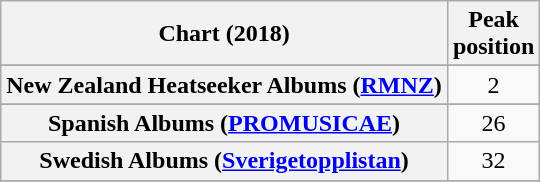<table class="wikitable sortable plainrowheaders" style="text-align:center">
<tr>
<th scope="col">Chart (2018)</th>
<th scope="col">Peak<br> position</th>
</tr>
<tr>
</tr>
<tr>
</tr>
<tr>
</tr>
<tr>
</tr>
<tr>
</tr>
<tr>
</tr>
<tr>
</tr>
<tr>
</tr>
<tr>
</tr>
<tr>
<th scope="row">New Zealand Heatseeker Albums (<a href='#'>RMNZ</a>)</th>
<td>2</td>
</tr>
<tr>
</tr>
<tr>
</tr>
<tr>
<th scope="row">Spanish Albums (<a href='#'>PROMUSICAE</a>)</th>
<td>26</td>
</tr>
<tr>
<th scope="row">Swedish Albums (<a href='#'>Sverigetopplistan</a>)</th>
<td>32</td>
</tr>
<tr>
</tr>
<tr>
</tr>
<tr>
</tr>
<tr>
</tr>
<tr>
</tr>
<tr>
</tr>
</table>
